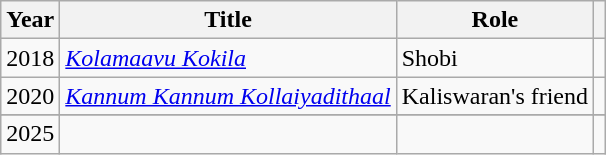<table class="wikitable sortable">
<tr>
<th>Year</th>
<th>Title</th>
<th>Role</th>
<th class=unsortable></th>
</tr>
<tr>
<td>2018</td>
<td><em><a href='#'>Kolamaavu Kokila</a></em></td>
<td>Shobi</td>
<td></td>
</tr>
<tr>
<td>2020</td>
<td><em><a href='#'>Kannum Kannum Kollaiyadithaal</a></em></td>
<td>Kaliswaran's friend</td>
<td></td>
</tr>
<tr>
</tr>
<tr>
<td>2025</td>
<td></td>
<td></td>
<td></td>
</tr>
</table>
